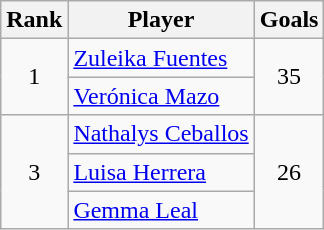<table class="wikitable" style="text-align:center;">
<tr>
<th>Rank</th>
<th>Player</th>
<th>Goals</th>
</tr>
<tr>
<td rowspan=2>1</td>
<td align=left> <a href='#'>Zuleika Fuentes</a></td>
<td rowspan=2>35</td>
</tr>
<tr>
<td align=left> <a href='#'>Verónica Mazo</a></td>
</tr>
<tr>
<td rowspan=3>3</td>
<td align=left> <a href='#'>Nathalys Ceballos</a></td>
<td rowspan=3>26</td>
</tr>
<tr>
<td align=left> <a href='#'>Luisa Herrera</a></td>
</tr>
<tr>
<td align=left> <a href='#'>Gemma Leal</a></td>
</tr>
</table>
